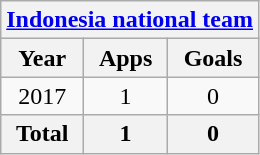<table class="wikitable" style="text-align:center">
<tr>
<th colspan=3><a href='#'>Indonesia national team</a></th>
</tr>
<tr>
<th>Year</th>
<th>Apps</th>
<th>Goals</th>
</tr>
<tr>
<td>2017</td>
<td>1</td>
<td>0</td>
</tr>
<tr>
<th>Total</th>
<th>1</th>
<th>0</th>
</tr>
</table>
